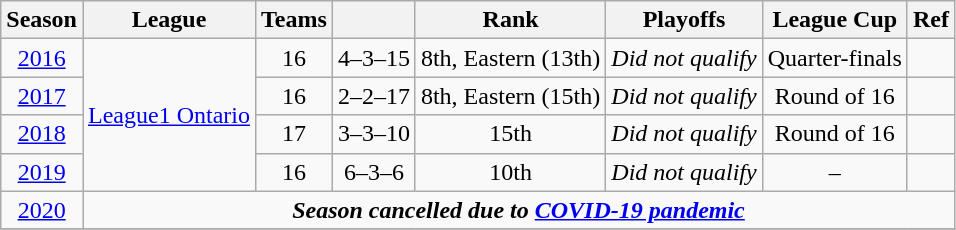<table class="wikitable" style="text-align: center;">
<tr>
<th>Season</th>
<th>League</th>
<th>Teams</th>
<th></th>
<th>Rank</th>
<th>Playoffs</th>
<th>League Cup</th>
<th>Ref</th>
</tr>
<tr>
<td><a href='#'>2016</a></td>
<td rowspan="4"><a href='#'>League1 Ontario</a></td>
<td>16</td>
<td>4–3–15</td>
<td>8th, Eastern (13th)</td>
<td><em>Did not qualify</em></td>
<td>Quarter-finals</td>
<td></td>
</tr>
<tr>
<td><a href='#'>2017</a></td>
<td>16</td>
<td>2–2–17</td>
<td>8th, Eastern (15th)</td>
<td><em>Did not qualify</em></td>
<td>Round of 16</td>
<td></td>
</tr>
<tr>
<td><a href='#'>2018</a></td>
<td>17</td>
<td>3–3–10</td>
<td>15th</td>
<td><em>Did not qualify</em></td>
<td>Round of 16</td>
<td></td>
</tr>
<tr>
<td><a href='#'>2019</a></td>
<td>16</td>
<td>6–3–6</td>
<td>10th</td>
<td><em>Did not qualify</em></td>
<td>–</td>
<td></td>
</tr>
<tr>
<td><a href='#'>2020</a></td>
<td colspan="7"><strong><em>Season cancelled due to <a href='#'>COVID-19 pandemic</a></em></strong></td>
</tr>
<tr>
</tr>
</table>
